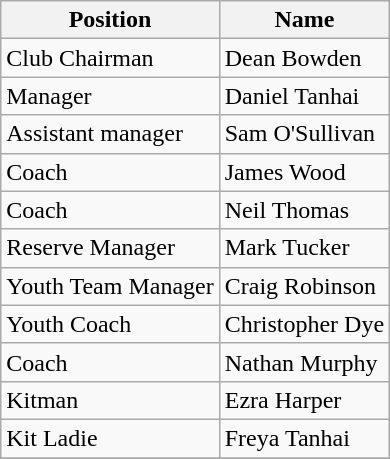<table class="wikitable">
<tr>
<th>Position</th>
<th>Name</th>
</tr>
<tr>
<td>Club Chairman</td>
<td> Dean Bowden</td>
</tr>
<tr>
<td>Manager</td>
<td> Daniel Tanhai</td>
</tr>
<tr>
<td>Assistant manager</td>
<td> Sam O'Sullivan</td>
</tr>
<tr>
<td>Coach</td>
<td> James Wood</td>
</tr>
<tr>
<td>Coach</td>
<td> Neil Thomas</td>
</tr>
<tr>
<td>Reserve Manager</td>
<td> Mark Tucker</td>
</tr>
<tr>
<td>Youth Team Manager</td>
<td> Craig Robinson</td>
</tr>
<tr>
<td>Youth Coach</td>
<td> Christopher Dye</td>
</tr>
<tr>
<td>Coach</td>
<td> Nathan Murphy</td>
</tr>
<tr>
<td>Kitman</td>
<td>  Ezra Harper</td>
</tr>
<tr>
<td>Kit Ladie</td>
<td>  Freya Tanhai</td>
</tr>
<tr>
</tr>
</table>
